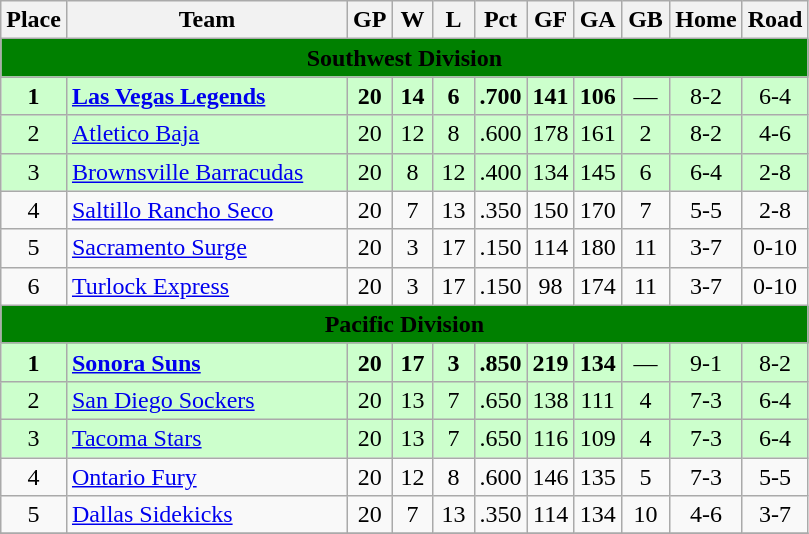<table class="wikitable" style="text-align: center;">
<tr>
<th>Place</th>
<th width="180">Team</th>
<th width="20">GP</th>
<th width="20">W</th>
<th width="20">L</th>
<th width="20">Pct</th>
<th width="20">GF</th>
<th width="20">GA</th>
<th width="25">GB</th>
<th width="30">Home</th>
<th width="35">Road</th>
</tr>
<tr>
<th style=background-color:Green colspan=11><span>Southwest Division</span></th>
</tr>
<tr bgcolor=#ccffcc>
<td><strong>1</strong></td>
<td align=left><strong><a href='#'>Las Vegas Legends</a></strong></td>
<td><strong>20</strong></td>
<td><strong>14</strong></td>
<td><strong>6</strong></td>
<td><strong>.700</strong></td>
<td><strong>141</strong></td>
<td><strong>106</strong></td>
<td>—</td>
<td>8-2</td>
<td>6-4</td>
</tr>
<tr bgcolor=#ccffcc>
<td>2</td>
<td align=left><a href='#'>Atletico Baja</a></td>
<td>20</td>
<td>12</td>
<td>8</td>
<td>.600</td>
<td>178</td>
<td>161</td>
<td>2</td>
<td>8-2</td>
<td>4-6</td>
</tr>
<tr bgcolor=#ccffcc>
<td>3</td>
<td align=left><a href='#'>Brownsville Barracudas</a></td>
<td>20</td>
<td>8</td>
<td>12</td>
<td>.400</td>
<td>134</td>
<td>145</td>
<td>6</td>
<td>6-4</td>
<td>2-8</td>
</tr>
<tr>
<td>4</td>
<td align=left><a href='#'>Saltillo Rancho Seco</a></td>
<td>20</td>
<td>7</td>
<td>13</td>
<td>.350</td>
<td>150</td>
<td>170</td>
<td>7</td>
<td>5-5</td>
<td>2-8</td>
</tr>
<tr>
<td>5</td>
<td align=left><a href='#'>Sacramento Surge</a></td>
<td>20</td>
<td>3</td>
<td>17</td>
<td>.150</td>
<td>114</td>
<td>180</td>
<td>11</td>
<td>3-7</td>
<td>0-10</td>
</tr>
<tr>
<td>6</td>
<td align=left><a href='#'>Turlock Express</a></td>
<td>20</td>
<td>3</td>
<td>17</td>
<td>.150</td>
<td>98</td>
<td>174</td>
<td>11</td>
<td>3-7</td>
<td>0-10</td>
</tr>
<tr>
<th style=background-color:Green colspan=11><span>Pacific Division</span></th>
</tr>
<tr bgcolor=#ccffcc>
<td><strong>1</strong></td>
<td align=left><strong><a href='#'>Sonora Suns</a></strong></td>
<td><strong>20</strong></td>
<td><strong>17</strong></td>
<td><strong>3</strong></td>
<td><strong>.850</strong></td>
<td><strong>219</strong></td>
<td><strong>134</strong></td>
<td>—</td>
<td>9-1</td>
<td>8-2</td>
</tr>
<tr bgcolor=#ccffcc>
<td>2</td>
<td align=left><a href='#'>San Diego Sockers</a></td>
<td>20</td>
<td>13</td>
<td>7</td>
<td>.650</td>
<td>138</td>
<td>111</td>
<td>4</td>
<td>7-3</td>
<td>6-4</td>
</tr>
<tr bgcolor=#ccffcc>
<td>3</td>
<td align=left><a href='#'>Tacoma Stars</a></td>
<td>20</td>
<td>13</td>
<td>7</td>
<td>.650</td>
<td>116</td>
<td>109</td>
<td>4</td>
<td>7-3</td>
<td>6-4</td>
</tr>
<tr>
<td>4</td>
<td align=left><a href='#'>Ontario Fury</a></td>
<td>20</td>
<td>12</td>
<td>8</td>
<td>.600</td>
<td>146</td>
<td>135</td>
<td>5</td>
<td>7-3</td>
<td>5-5</td>
</tr>
<tr>
<td>5</td>
<td align=left><a href='#'>Dallas Sidekicks</a></td>
<td>20</td>
<td>7</td>
<td>13</td>
<td>.350</td>
<td>114</td>
<td>134</td>
<td>10</td>
<td>4-6</td>
<td>3-7</td>
</tr>
<tr>
</tr>
</table>
